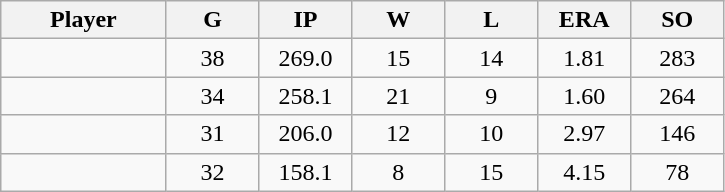<table class="wikitable sortable">
<tr>
<th bgcolor="#DDDDFF" width="16%">Player</th>
<th bgcolor="#DDDDFF" width="9%">G</th>
<th bgcolor="#DDDDFF" width="9%">IP</th>
<th bgcolor="#DDDDFF" width="9%">W</th>
<th bgcolor="#DDDDFF" width="9%">L</th>
<th bgcolor="#DDDDFF" width="9%">ERA</th>
<th bgcolor="#DDDDFF" width="9%">SO</th>
</tr>
<tr align="center">
<td></td>
<td>38</td>
<td>269.0</td>
<td>15</td>
<td>14</td>
<td>1.81</td>
<td>283</td>
</tr>
<tr align="center">
<td></td>
<td>34</td>
<td>258.1</td>
<td>21</td>
<td>9</td>
<td>1.60</td>
<td>264</td>
</tr>
<tr align="center">
<td></td>
<td>31</td>
<td>206.0</td>
<td>12</td>
<td>10</td>
<td>2.97</td>
<td>146</td>
</tr>
<tr align="center">
<td></td>
<td>32</td>
<td>158.1</td>
<td>8</td>
<td>15</td>
<td>4.15</td>
<td>78</td>
</tr>
</table>
